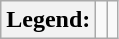<table class=wikitable>
<tr float=center>
<th>Legend:</th>
<td></td>
<td></td>
</tr>
</table>
